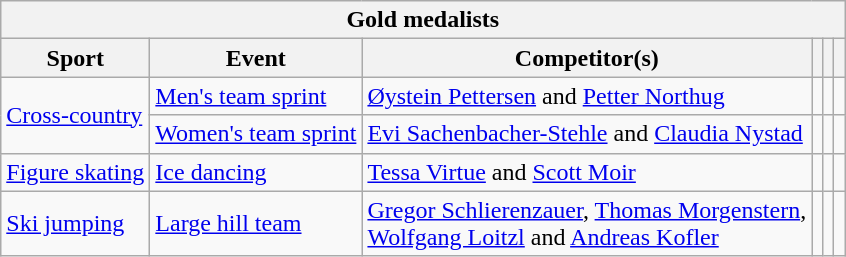<table class="wikitable">
<tr>
<th colspan="6">Gold medalists</th>
</tr>
<tr>
<th>Sport</th>
<th>Event</th>
<th>Competitor(s)</th>
<th></th>
<th></th>
<th></th>
</tr>
<tr>
<td rowspan=2><a href='#'>Cross-country</a></td>
<td><a href='#'>Men's team sprint</a></td>
<td><a href='#'>Øystein Pettersen</a> and <a href='#'>Petter Northug</a></td>
<td></td>
<td></td>
<td></td>
</tr>
<tr>
<td><a href='#'>Women's team sprint</a></td>
<td><a href='#'>Evi Sachenbacher-Stehle</a> and <a href='#'>Claudia Nystad</a></td>
<td></td>
<td></td>
<td></td>
</tr>
<tr>
<td><a href='#'>Figure skating</a></td>
<td><a href='#'>Ice dancing</a></td>
<td><a href='#'>Tessa Virtue</a> and <a href='#'>Scott Moir</a></td>
<td></td>
<td></td>
<td></td>
</tr>
<tr>
<td><a href='#'>Ski jumping</a></td>
<td><a href='#'>Large hill team</a></td>
<td><a href='#'>Gregor Schlierenzauer</a>, <a href='#'>Thomas Morgenstern</a>, <br><a href='#'>Wolfgang Loitzl</a> and <a href='#'>Andreas Kofler</a></td>
<td></td>
<td></td>
<td></td>
</tr>
</table>
